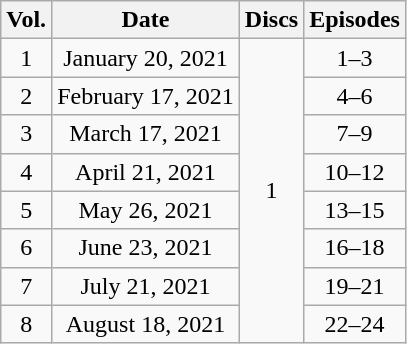<table class="wikitable" style="text-align:center;">
<tr>
<th>Vol.</th>
<th>Date</th>
<th>Discs</th>
<th>Episodes</th>
</tr>
<tr>
<td>1</td>
<td>January 20, 2021</td>
<td rowspan="8">1</td>
<td>1–3</td>
</tr>
<tr>
<td>2</td>
<td>February 17, 2021</td>
<td>4–6</td>
</tr>
<tr>
<td>3</td>
<td>March 17, 2021</td>
<td>7–9</td>
</tr>
<tr>
<td>4</td>
<td>April 21, 2021</td>
<td>10–12</td>
</tr>
<tr>
<td>5</td>
<td>May 26, 2021</td>
<td>13–15</td>
</tr>
<tr>
<td>6</td>
<td>June 23, 2021</td>
<td>16–18</td>
</tr>
<tr>
<td>7</td>
<td>July 21, 2021</td>
<td>19–21</td>
</tr>
<tr>
<td>8</td>
<td>August 18, 2021</td>
<td>22–24</td>
</tr>
</table>
